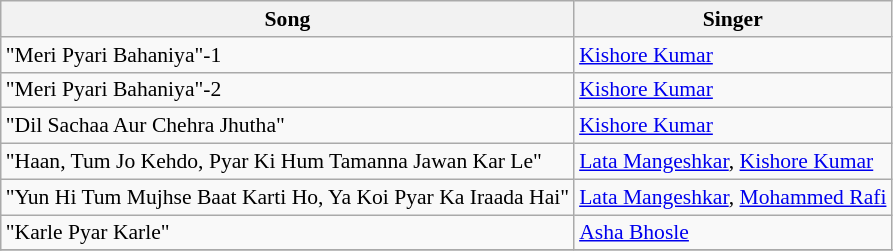<table class="wikitable" style="font-size:90%;">
<tr>
<th>Song</th>
<th>Singer</th>
</tr>
<tr>
<td>"Meri Pyari Bahaniya"-1</td>
<td><a href='#'>Kishore Kumar</a></td>
</tr>
<tr>
<td>"Meri Pyari Bahaniya"-2</td>
<td><a href='#'>Kishore Kumar</a></td>
</tr>
<tr>
<td>"Dil Sachaa Aur Chehra Jhutha"</td>
<td><a href='#'>Kishore Kumar</a></td>
</tr>
<tr>
<td>"Haan, Tum Jo Kehdo, Pyar Ki Hum Tamanna Jawan Kar Le"</td>
<td><a href='#'>Lata Mangeshkar</a>, <a href='#'>Kishore Kumar</a></td>
</tr>
<tr>
<td>"Yun Hi Tum Mujhse Baat Karti Ho, Ya Koi Pyar Ka Iraada Hai"</td>
<td><a href='#'>Lata Mangeshkar</a>, <a href='#'>Mohammed Rafi</a></td>
</tr>
<tr>
<td>"Karle Pyar Karle"</td>
<td><a href='#'>Asha Bhosle</a></td>
</tr>
<tr>
</tr>
</table>
